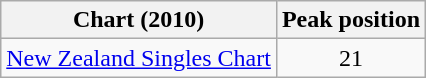<table class="wikitable">
<tr>
<th>Chart (2010)</th>
<th>Peak position</th>
</tr>
<tr>
<td><a href='#'>New Zealand Singles Chart</a></td>
<td align="center">21</td>
</tr>
</table>
